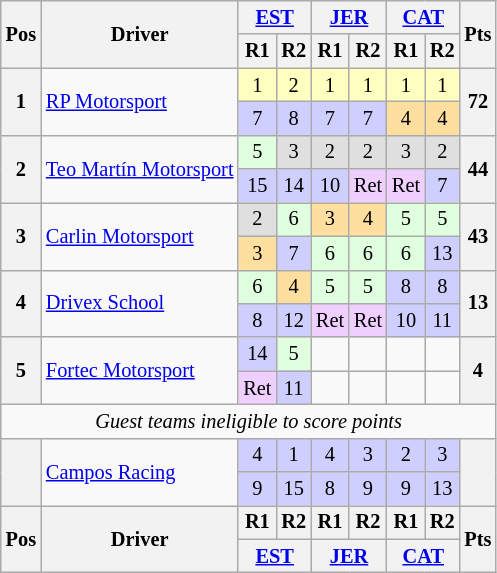<table class="wikitable" style="font-size: 85%; text-align:center">
<tr valign="top">
<th rowspan="2" valign="middle">Pos</th>
<th rowspan="2" valign="middle">Driver</th>
<th colspan=2><a href='#'>EST</a><br></th>
<th colspan=2><a href='#'>JER</a><br></th>
<th colspan=2><a href='#'>CAT</a><br></th>
<th rowspan="2" valign="middle">Pts</th>
</tr>
<tr>
<th>R1</th>
<th>R2</th>
<th>R1</th>
<th>R2</th>
<th>R1</th>
<th>R2</th>
</tr>
<tr>
<th rowspan=2>1</th>
<td align=left rowspan=2> <a href='#'>RP Motorsport</a></td>
<td style="background:#FFFFBF;">1</td>
<td style="background:#FFFFBF;">2</td>
<td style="background:#FFFFBF;">1</td>
<td style="background:#FFFFBF;">1</td>
<td style="background:#FFFFBF;">1</td>
<td style="background:#FFFFBF;">1</td>
<th rowspan=2>72</th>
</tr>
<tr>
<td style="background:#CFCFFF;">7</td>
<td style="background:#CFCFFF;">8</td>
<td style="background:#CFCFFF;">7</td>
<td style="background:#CFCFFF;">7</td>
<td style="background:#FFDF9F;">4</td>
<td style="background:#FFDF9F;">4</td>
</tr>
<tr>
<th rowspan=2>2</th>
<td align=left rowspan=2 nowrap> <a href='#'>Teo Martín Motorsport</a></td>
<td style="background:#DFFFDF;">5</td>
<td style="background:#DFDFDF;">3</td>
<td style="background:#DFDFDF;">2</td>
<td style="background:#DFDFDF;">2</td>
<td style="background:#DFDFDF;">3</td>
<td style="background:#DFDFDF;">2</td>
<th rowspan=2>44</th>
</tr>
<tr>
<td style="background:#CFCFFF;">15</td>
<td style="background:#CFCFFF;">14</td>
<td style="background:#CFCFFF;">10</td>
<td style="background:#EFCFFF;">Ret</td>
<td style="background:#EFCFFF;">Ret</td>
<td style="background:#CFCFFF;">7</td>
</tr>
<tr>
<th rowspan=2>3</th>
<td align=left rowspan=2> <a href='#'>Carlin Motorsport</a></td>
<td style="background:#DFDFDF;">2</td>
<td style="background:#DFFFDF;">6</td>
<td style="background:#FFDF9F;">3</td>
<td style="background:#FFDF9F;">4</td>
<td style="background:#DFFFDF;">5</td>
<td style="background:#DFFFDF;">5</td>
<th rowspan=2>43</th>
</tr>
<tr>
<td style="background:#FFDF9F;">3</td>
<td style="background:#CFCFFF;">7</td>
<td style="background:#DFFFDF;">6</td>
<td style="background:#DFFFDF;">6</td>
<td style="background:#DFFFDF;">6</td>
<td style="background:#CFCFFF;">13</td>
</tr>
<tr>
<th rowspan=2>4</th>
<td align=left rowspan=2> <a href='#'>Drivex School</a></td>
<td style="background:#DFFFDF;">6</td>
<td style="background:#FFDF9F;">4</td>
<td style="background:#DFFFDF;">5</td>
<td style="background:#DFFFDF;">5</td>
<td style="background:#CFCFFF;">8</td>
<td style="background:#CFCFFF;">8</td>
<th rowspan=2>13</th>
</tr>
<tr>
<td style="background:#CFCFFF;">8</td>
<td style="background:#CFCFFF;">12</td>
<td style="background:#EFCFFF;">Ret</td>
<td style="background:#EFCFFF;">Ret</td>
<td style="background:#CFCFFF;">10</td>
<td style="background:#CFCFFF;">11</td>
</tr>
<tr>
<th rowspan=2>5</th>
<td align=left rowspan=2> <a href='#'>Fortec Motorsport</a></td>
<td style="background:#CFCFFF;">14</td>
<td style="background:#DFFFDF;">5</td>
<td></td>
<td></td>
<td></td>
<td></td>
<th rowspan=2>4</th>
</tr>
<tr>
<td style="background:#EFCFFF;">Ret</td>
<td style="background:#CFCFFF;">11</td>
<td></td>
<td></td>
<td></td>
<td></td>
</tr>
<tr>
<td colspan=9><em>Guest teams ineligible to score points</em></td>
</tr>
<tr>
<th rowspan=2></th>
<td align=left rowspan=2> <a href='#'>Campos Racing</a></td>
<td style="background:#CFCFFF;">4</td>
<td style="background:#CFCFFF;">1</td>
<td style="background:#CFCFFF;">4</td>
<td style="background:#CFCFFF;">3</td>
<td style="background:#CFCFFF;">2</td>
<td style="background:#CFCFFF;">3</td>
<th rowspan=2></th>
</tr>
<tr>
<td style="background:#CFCFFF;">9</td>
<td style="background:#CFCFFF;">15</td>
<td style="background:#CFCFFF;">8</td>
<td style="background:#CFCFFF;">9</td>
<td style="background:#CFCFFF;">9</td>
<td style="background:#CFCFFF;">13</td>
</tr>
<tr>
<th rowspan="2">Pos</th>
<th rowspan="2">Driver</th>
<th>R1</th>
<th>R2</th>
<th>R1</th>
<th>R2</th>
<th>R1</th>
<th>R2</th>
<th rowspan="2">Pts</th>
</tr>
<tr>
<th colspan="2"><a href='#'>EST</a><br></th>
<th colspan="2"><a href='#'>JER</a><br></th>
<th colspan="2"><a href='#'>CAT</a><br></th>
</tr>
</table>
